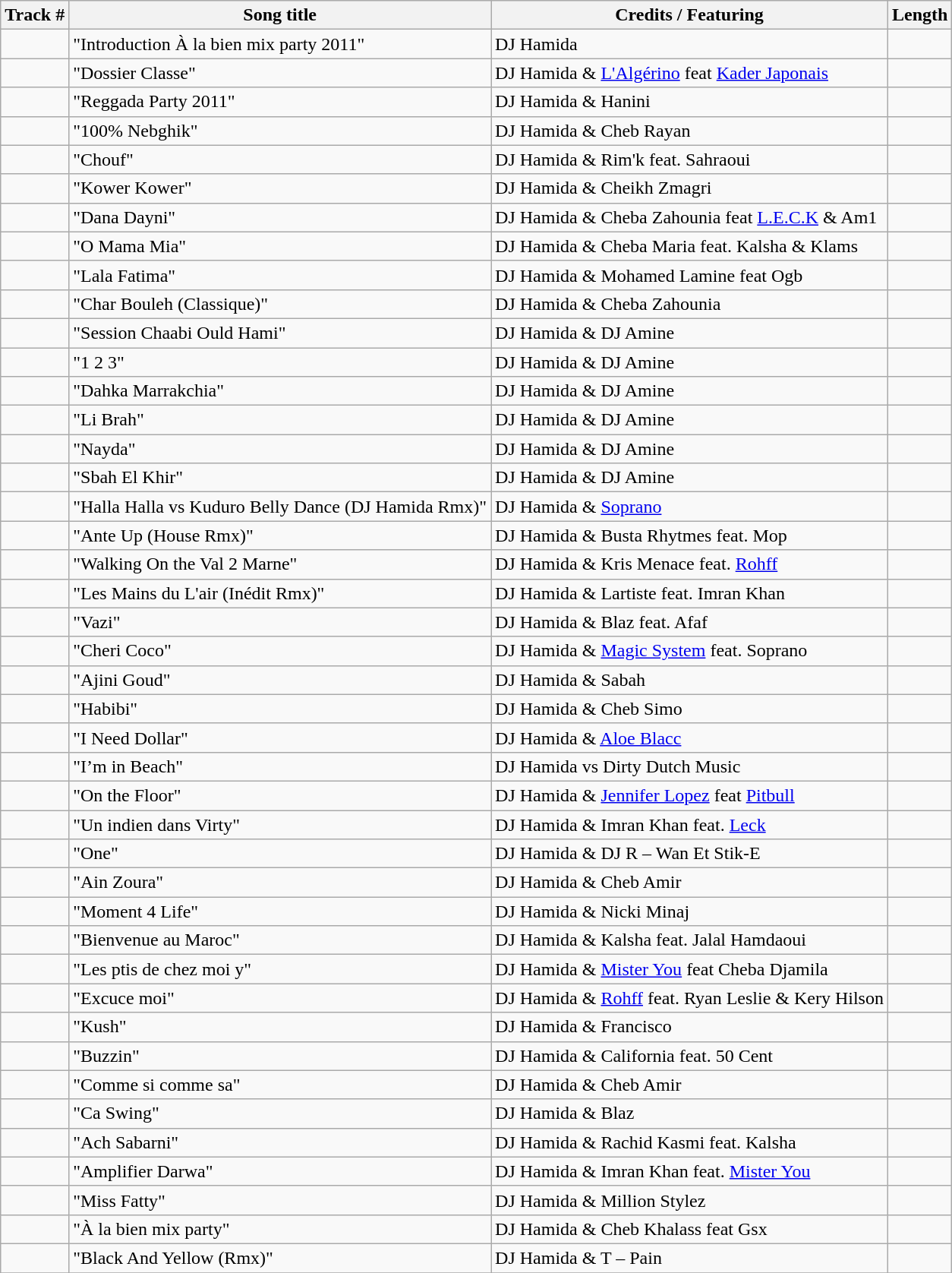<table class="wikitable">
<tr>
<th>Track #</th>
<th><strong>Song title</strong></th>
<th><strong>Credits / Featuring</strong></th>
<th>Length</th>
</tr>
<tr>
<td></td>
<td>"Introduction À la bien mix party 2011"</td>
<td>DJ Hamida</td>
<td></td>
</tr>
<tr>
<td></td>
<td>"Dossier Classe"</td>
<td>DJ Hamida & <a href='#'>L'Algérino</a> feat <a href='#'>Kader Japonais</a></td>
<td></td>
</tr>
<tr>
<td></td>
<td>"Reggada Party 2011"</td>
<td>DJ Hamida & Hanini</td>
<td></td>
</tr>
<tr>
<td></td>
<td>"100% Nebghik"</td>
<td>DJ Hamida & Cheb Rayan</td>
<td></td>
</tr>
<tr>
<td></td>
<td>"Chouf"</td>
<td>DJ Hamida & Rim'k feat. Sahraoui</td>
<td></td>
</tr>
<tr>
<td></td>
<td>"Kower Kower"</td>
<td>DJ Hamida & Cheikh Zmagri</td>
<td></td>
</tr>
<tr>
<td></td>
<td>"Dana Dayni"</td>
<td>DJ Hamida & Cheba Zahounia feat <a href='#'>L.E.C.K</a> & Am1</td>
<td></td>
</tr>
<tr>
<td></td>
<td>"O Mama Mia"</td>
<td>DJ Hamida & Cheba Maria feat. Kalsha & Klams</td>
<td></td>
</tr>
<tr>
<td></td>
<td>"Lala Fatima"</td>
<td>DJ Hamida & Mohamed Lamine feat Ogb</td>
<td></td>
</tr>
<tr>
<td></td>
<td>"Char Bouleh (Classique)"</td>
<td>DJ Hamida & Cheba Zahounia</td>
<td></td>
</tr>
<tr>
<td></td>
<td>"Session Chaabi Ould Hami"</td>
<td>DJ Hamida & DJ Amine</td>
<td></td>
</tr>
<tr>
<td></td>
<td>"1 2 3"</td>
<td>DJ Hamida & DJ Amine</td>
<td></td>
</tr>
<tr>
<td></td>
<td>"Dahka Marrakchia"</td>
<td>DJ Hamida & DJ Amine</td>
<td></td>
</tr>
<tr>
<td></td>
<td>"Li Brah"</td>
<td>DJ Hamida & DJ Amine</td>
<td></td>
</tr>
<tr>
<td></td>
<td>"Nayda"</td>
<td>DJ Hamida & DJ Amine</td>
<td></td>
</tr>
<tr>
<td></td>
<td>"Sbah El Khir"</td>
<td>DJ Hamida & DJ Amine</td>
<td></td>
</tr>
<tr>
<td></td>
<td>"Halla Halla vs Kuduro Belly Dance (DJ Hamida Rmx)"</td>
<td>DJ Hamida & <a href='#'>Soprano</a></td>
<td></td>
</tr>
<tr>
<td></td>
<td>"Ante Up (House Rmx)"</td>
<td>DJ Hamida & Busta Rhytmes feat. Mop</td>
<td></td>
</tr>
<tr>
<td></td>
<td>"Walking On the Val 2 Marne"</td>
<td>DJ Hamida & Kris Menace feat. <a href='#'>Rohff</a></td>
<td></td>
</tr>
<tr>
<td></td>
<td>"Les Mains du L'air (Inédit Rmx)"</td>
<td>DJ Hamida & Lartiste feat. Imran Khan</td>
<td></td>
</tr>
<tr>
<td></td>
<td>"Vazi"</td>
<td>DJ Hamida & Blaz feat. Afaf</td>
<td></td>
</tr>
<tr>
<td></td>
<td>"Cheri Coco"</td>
<td>DJ Hamida & <a href='#'>Magic System</a> feat. Soprano</td>
<td></td>
</tr>
<tr>
<td></td>
<td>"Ajini Goud"</td>
<td>DJ Hamida & Sabah</td>
<td></td>
</tr>
<tr>
<td></td>
<td>"Habibi"</td>
<td>DJ Hamida & Cheb Simo</td>
<td></td>
</tr>
<tr>
<td></td>
<td>"I Need Dollar"</td>
<td>DJ Hamida & <a href='#'>Aloe Blacc</a></td>
<td></td>
</tr>
<tr>
<td></td>
<td>"I’m in  Beach"</td>
<td>DJ Hamida vs Dirty Dutch Music</td>
<td></td>
</tr>
<tr>
<td></td>
<td>"On the Floor"</td>
<td>DJ Hamida & <a href='#'>Jennifer Lopez</a> feat <a href='#'>Pitbull</a></td>
<td></td>
</tr>
<tr>
<td></td>
<td>"Un indien dans Virty"</td>
<td>DJ Hamida & Imran Khan feat. <a href='#'>Leck</a></td>
<td></td>
</tr>
<tr>
<td></td>
<td>"One"</td>
<td>DJ Hamida & DJ R – Wan Et Stik-E</td>
<td></td>
</tr>
<tr>
<td></td>
<td>"Ain Zoura"</td>
<td>DJ Hamida & Cheb Amir</td>
<td></td>
</tr>
<tr>
<td></td>
<td>"Moment 4 Life"</td>
<td>DJ Hamida & Nicki Minaj</td>
<td></td>
</tr>
<tr>
<td></td>
<td>"Bienvenue au Maroc"</td>
<td>DJ Hamida & Kalsha feat. Jalal Hamdaoui</td>
<td></td>
</tr>
<tr>
<td></td>
<td>"Les ptis de chez moi y"</td>
<td>DJ Hamida & <a href='#'>Mister You</a> feat Cheba Djamila</td>
<td></td>
</tr>
<tr>
<td></td>
<td>"Excuce moi"</td>
<td>DJ Hamida & <a href='#'>Rohff</a> feat. Ryan Leslie & Kery Hilson</td>
<td></td>
</tr>
<tr>
<td></td>
<td>"Kush"</td>
<td>DJ Hamida & Francisco</td>
<td></td>
</tr>
<tr>
<td></td>
<td>"Buzzin"</td>
<td>DJ Hamida & California feat. 50 Cent</td>
<td></td>
</tr>
<tr>
<td></td>
<td>"Comme si comme sa"</td>
<td>DJ Hamida & Cheb Amir</td>
<td></td>
</tr>
<tr>
<td></td>
<td>"Ca Swing"</td>
<td>DJ Hamida & Blaz</td>
<td></td>
</tr>
<tr>
<td></td>
<td>"Ach Sabarni"</td>
<td>DJ Hamida & Rachid Kasmi feat. Kalsha</td>
<td></td>
</tr>
<tr>
<td></td>
<td>"Amplifier Darwa"</td>
<td>DJ Hamida & Imran Khan feat. <a href='#'>Mister You</a></td>
<td></td>
</tr>
<tr>
<td></td>
<td>"Miss Fatty"</td>
<td>DJ Hamida & Million Stylez</td>
<td></td>
</tr>
<tr>
<td></td>
<td>"À la bien mix party"</td>
<td>DJ Hamida & Cheb Khalass feat Gsx</td>
<td></td>
</tr>
<tr>
<td></td>
<td>"Black And Yellow (Rmx)"</td>
<td>DJ Hamida & T – Pain</td>
<td></td>
</tr>
<tr>
</tr>
</table>
